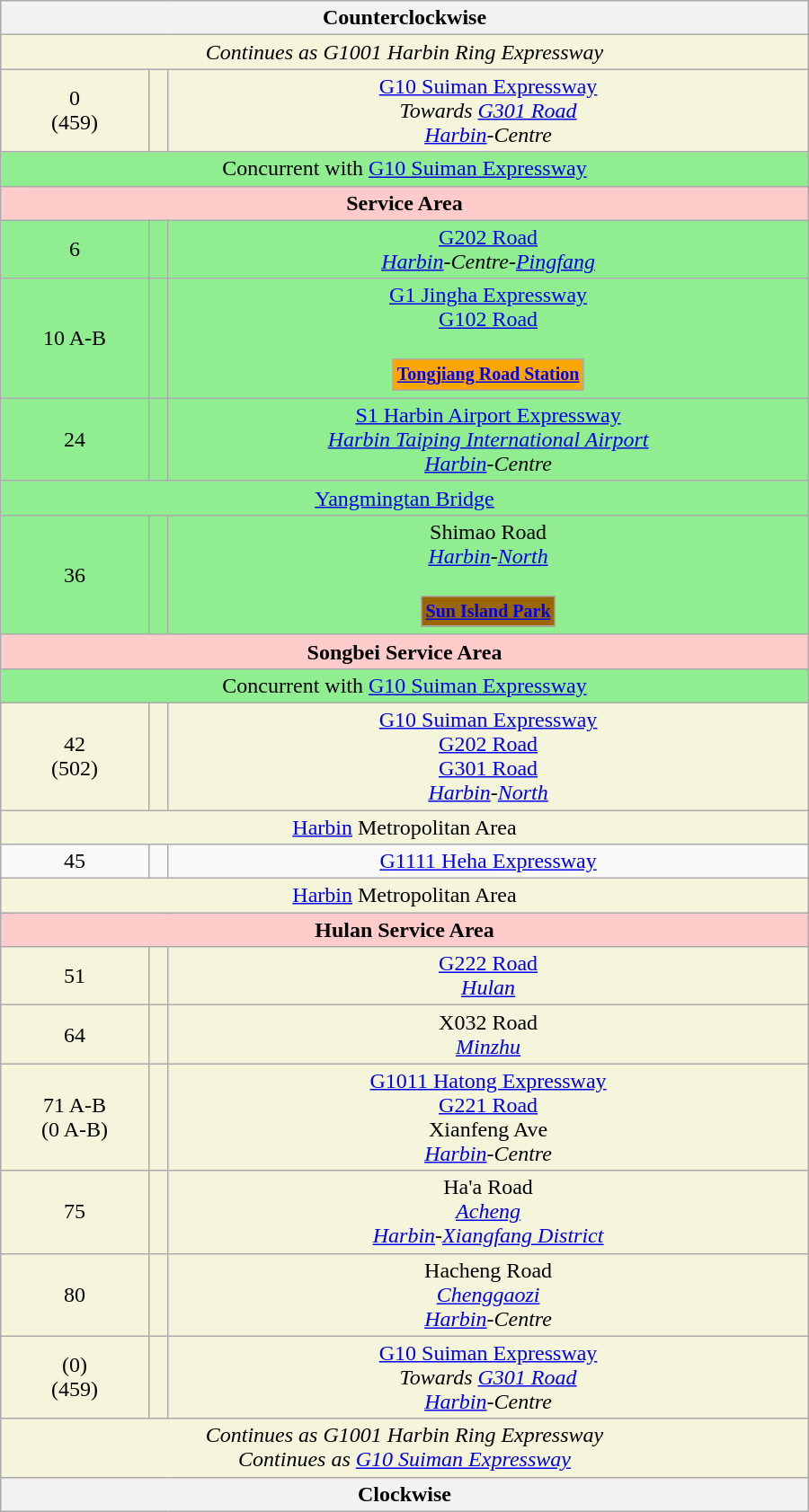<table class="wikitable" style="text-align:center" width="600px">
<tr>
<th text-align="center" colspan="3"> Counterclockwise </th>
</tr>
<tr style="background:#f5f5dc;">
<td colspan="3"> <em>Continues as  G1001 Harbin Ring Expressway</em> </td>
</tr>
<tr style="background:#f5f5dc;">
<td>0<br>(459)</td>
<td></td>
<td> <a href='#'>G10 Suiman Expressway</a><br><em>Towards  <a href='#'>G301 Road</a></em><br><em><a href='#'>Harbin</a>-Centre</em></td>
</tr>
<tr style="background:#90ee90;">
<td colspan="7"> Concurrent with  <a href='#'>G10 Suiman Expressway</a> </td>
</tr>
<tr style="background:#ffcbcb;">
<td colspan="7"> <strong>Service Area</strong></td>
</tr>
<tr style="background:#90ee90;">
<td>6</td>
<td></td>
<td> <a href='#'>G202 Road</a><br><em><a href='#'>Harbin</a>-Centre-<a href='#'>Pingfang</a></em></td>
</tr>
<tr style="background:#90ee90;" align="center">
<td>10 A-B</td>
<td></td>
<td> <a href='#'>G1 Jingha Expressway</a><br> <a href='#'>G102 Road</a><br><br><table border=0>
<tr size=40>
<td bgcolor="#FF A5 00" style="font-size: 10pt; color: "#000000"" align=center> <strong><a href='#'><span>Tongjiang Road Station</span></a></strong></td>
</tr>
</table>
</td>
</tr>
<tr style="background:#90ee90;">
<td>24</td>
<td></td>
<td> <a href='#'>S1 Harbin Airport Expressway</a><br><em> <a href='#'>Harbin Taiping International Airport</a></em><br><em><a href='#'>Harbin</a>-Centre</em></td>
</tr>
<tr style="background:#90ee90;">
<td colspan="7"> <a href='#'>Yangmingtan Bridge</a></td>
</tr>
<tr style="background:#90ee90;" align="center">
<td>36</td>
<td></td>
<td>Shimao Road<br><em><a href='#'>Harbin</a>-<a href='#'>North</a></em><br><br><table border=0>
<tr size=40>
<td bgcolor=#960 style="font-size: 10pt; color: white" align=center><strong><a href='#'><span>Sun Island Park</span></a></strong></td>
</tr>
</table>
</td>
</tr>
<tr style="background:#ffcbcb;">
<td colspan="7"> <strong>Songbei Service Area</strong></td>
</tr>
<tr style="background:#90ee90;">
<td colspan="7"> Concurrent with  <a href='#'>G10 Suiman Expressway</a> </td>
</tr>
<tr style="background:#f5f5dc;">
<td>42<br>(502)</td>
<td></td>
<td> <a href='#'>G10 Suiman Expressway</a><br> <a href='#'>G202 Road</a><br> <a href='#'>G301 Road</a><br><em><a href='#'>Harbin</a>-<a href='#'>North</a></em></td>
</tr>
<tr style="background:#f5f5dc;">
<td colspan="7"> <a href='#'>Harbin</a> Metropolitan Area </td>
</tr>
<tr>
<td>45</td>
<td></td>
<td> <a href='#'>G1111 Heha Expressway</a></td>
</tr>
<tr style="background:#f5f5dc;">
<td colspan="7"> <a href='#'>Harbin</a> Metropolitan Area </td>
</tr>
<tr style="background:#ffcbcb;">
<td colspan="7"> <strong>Hulan Service Area</strong></td>
</tr>
<tr style="background:#f5f5dc;">
<td>51</td>
<td></td>
<td> <a href='#'>G222 Road</a><br><em><a href='#'>Hulan</a></em></td>
</tr>
<tr style="background:#f5f5dc;">
<td>64</td>
<td></td>
<td> X032 Road<br><em><a href='#'>Minzhu</a></em></td>
</tr>
<tr style="background:#f5f5dc;">
<td>71 A-B<br>(0 A-B)</td>
<td></td>
<td> <a href='#'>G1011 Hatong Expressway</a><br> <a href='#'>G221 Road</a><br>Xianfeng Ave<br><em><a href='#'>Harbin</a>-Centre</em></td>
</tr>
<tr style="background:#f5f5dc;">
<td>75</td>
<td></td>
<td>Ha'a Road<br><em><a href='#'>Acheng</a></em><br><em><a href='#'>Harbin</a>-<a href='#'>Xiangfang District</a></em></td>
</tr>
<tr style="background:#f5f5dc;">
<td>80</td>
<td></td>
<td> Hacheng Road<br><em><a href='#'>Chenggaozi</a></em><br><em><a href='#'>Harbin</a>-Centre</em></td>
</tr>
<tr style="background:#f5f5dc;">
<td>(0)<br>(459)</td>
<td></td>
<td> <a href='#'>G10 Suiman Expressway</a><br><em>Towards  <a href='#'>G301 Road</a></em><br><em><a href='#'>Harbin</a>-Centre</em></td>
</tr>
<tr style="background:#f5f5dc;">
<td colspan="3"> <em>Continues as  G1001 Harbin Ring Expressway</em> <br><em>Continues as  <a href='#'>G10 Suiman Expressway</a></em></td>
</tr>
<tr>
<th text-align="center" colspan="3"> Clockwise </th>
</tr>
</table>
